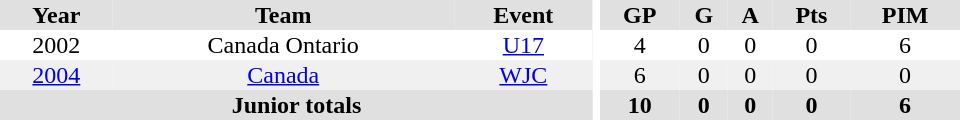<table border="0" cellpadding="1" cellspacing="0" ID="Table3" style="text-align:center; width:40em">
<tr ALIGN="center" bgcolor="#e0e0e0">
<th>Year</th>
<th>Team</th>
<th>Event</th>
<th rowspan="99" bgcolor="#ffffff"></th>
<th>GP</th>
<th>G</th>
<th>A</th>
<th>Pts</th>
<th>PIM</th>
</tr>
<tr>
<td>2002</td>
<td>Canada Ontario</td>
<td><a href='#'>U17</a></td>
<td>4</td>
<td>0</td>
<td>0</td>
<td>0</td>
<td>6</td>
</tr>
<tr bgcolor="#f0f0f0">
<td><a href='#'>2004</a></td>
<td><a href='#'>Canada</a></td>
<td><a href='#'>WJC</a></td>
<td>6</td>
<td>0</td>
<td>0</td>
<td>0</td>
<td>0</td>
</tr>
<tr bgcolor="#e0e0e0">
<th colspan="3">Junior totals</th>
<th>10</th>
<th>0</th>
<th>0</th>
<th>0</th>
<th>6</th>
</tr>
</table>
